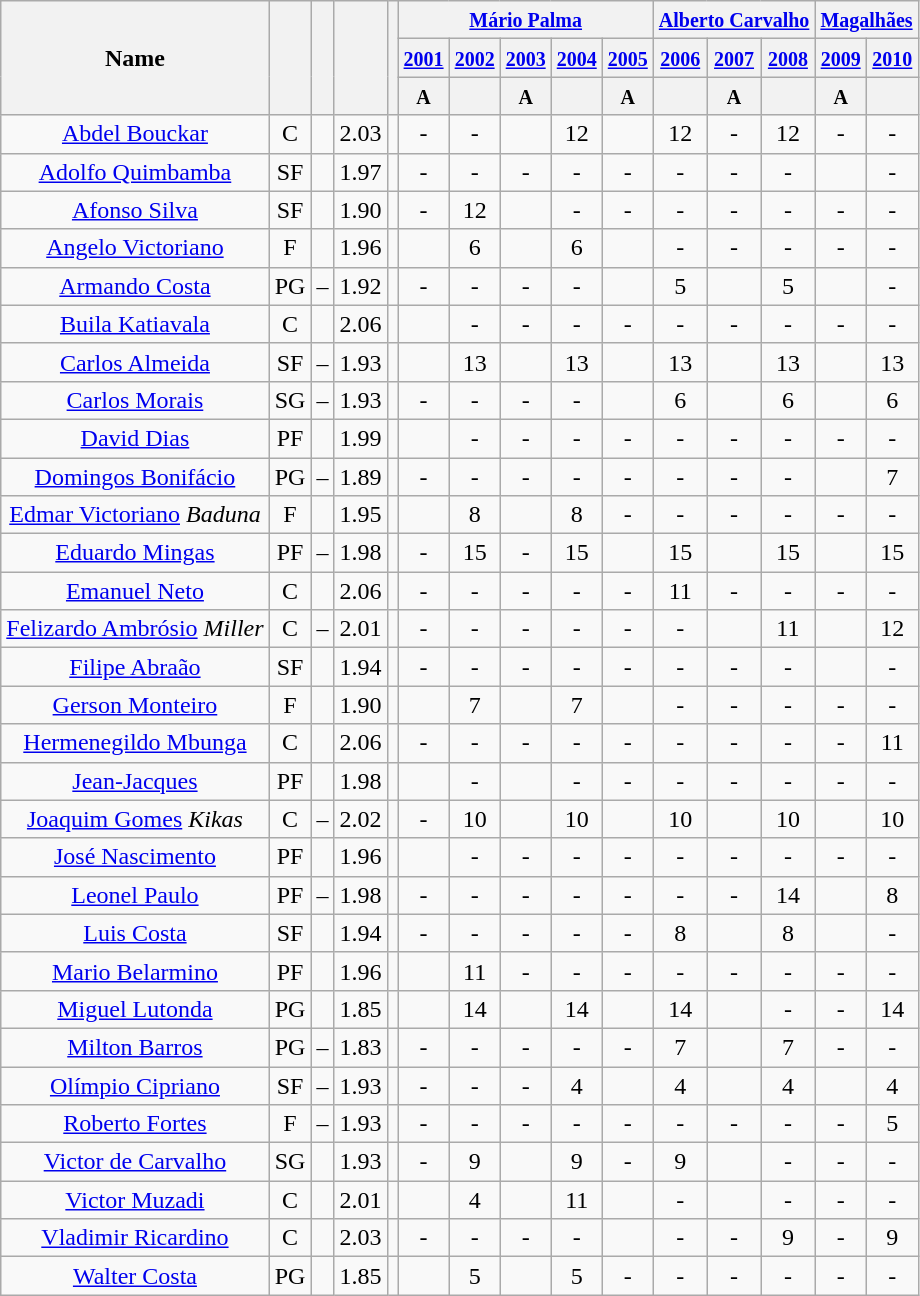<table class="wikitable plainrowheaders sortable" style="text-align:center">
<tr>
<th scope="col" rowspan="3">Name</th>
<th scope="col" rowspan="3"></th>
<th scope="col" rowspan="3"></th>
<th scope="col" rowspan="3"></th>
<th scope="col" rowspan="3"></th>
<th colspan="5"><small><a href='#'>Mário Palma</a></small></th>
<th colspan="3"><small><a href='#'>Alberto Carvalho</a></small></th>
<th colspan="5"><small><a href='#'>Magalhães</a></small></th>
</tr>
<tr>
<th colspan="1"><small><a href='#'>2001</a></small></th>
<th colspan="1"><small><a href='#'>2002</a></small></th>
<th colspan="1"><small><a href='#'>2003</a></small></th>
<th colspan="1"><small><a href='#'>2004</a></small></th>
<th colspan="1"><small><a href='#'>2005</a></small></th>
<th colspan="1"><small><a href='#'>2006</a></small></th>
<th colspan="1"><small><a href='#'>2007</a></small></th>
<th colspan="1"><small><a href='#'>2008</a></small></th>
<th colspan="1"><small><a href='#'>2009</a></small></th>
<th colspan="1"><small><a href='#'>2010</a></small></th>
</tr>
<tr>
<th scope="col" rowspan="1"><small>A</small></th>
<th scope="col" rowspan="1"><small></small></th>
<th scope="col" rowspan="1"><small>A</small></th>
<th scope="col" rowspan="1"><small></small></th>
<th scope="col" rowspan="1"><small>A</small></th>
<th scope="col" rowspan="1"><small></small></th>
<th scope="col" rowspan="1"><small>A</small></th>
<th scope="col" rowspan="1"><small></small></th>
<th scope="col" rowspan="1"><small>A</small></th>
<th scope="col" rowspan="1"><small></small></th>
</tr>
<tr>
<td><a href='#'>Abdel Bouckar</a></td>
<td>C</td>
<td></td>
<td>2.03</td>
<td></td>
<td>-</td>
<td>-</td>
<td></td>
<td>12</td>
<td></td>
<td>12</td>
<td>-</td>
<td>12</td>
<td>-</td>
<td>-</td>
</tr>
<tr>
<td><a href='#'>Adolfo Quimbamba</a></td>
<td>SF</td>
<td></td>
<td>1.97</td>
<td></td>
<td>-</td>
<td>-</td>
<td>-</td>
<td>-</td>
<td>-</td>
<td>-</td>
<td>-</td>
<td>-</td>
<td></td>
<td>-</td>
</tr>
<tr>
<td><a href='#'>Afonso Silva</a></td>
<td>SF</td>
<td></td>
<td>1.90</td>
<td></td>
<td>-</td>
<td>12</td>
<td data-sort-value="04"></td>
<td>-</td>
<td>-</td>
<td>-</td>
<td>-</td>
<td>-</td>
<td>-</td>
<td>-</td>
</tr>
<tr>
<td><a href='#'>Angelo Victoriano</a></td>
<td>F</td>
<td></td>
<td>1.96</td>
<td></td>
<td data-sort-value="06"></td>
<td data-sort-value="06">6</td>
<td data-sort-value="06"></td>
<td data-sort-value="06">6</td>
<td data-sort-value="06"></td>
<td>-</td>
<td>-</td>
<td>-</td>
<td>-</td>
<td>-</td>
</tr>
<tr>
<td><a href='#'>Armando Costa</a></td>
<td>PG</td>
<td>–</td>
<td>1.92</td>
<td></td>
<td>-</td>
<td>-</td>
<td>-</td>
<td>-</td>
<td data-sort-value="05"></td>
<td data-sort-value="05">5</td>
<td data-sort-value="05"></td>
<td data-sort-value="05">5</td>
<td data-sort-value="05"></td>
<td>-</td>
</tr>
<tr>
<td><a href='#'>Buila Katiavala</a></td>
<td>C</td>
<td></td>
<td>2.06</td>
<td></td>
<td data-sort-value="09"></td>
<td>-</td>
<td>-</td>
<td>-</td>
<td>-</td>
<td>-</td>
<td>-</td>
<td>-</td>
<td>-</td>
<td>-</td>
</tr>
<tr>
<td><a href='#'>Carlos Almeida</a></td>
<td>SF</td>
<td>–</td>
<td>1.93</td>
<td></td>
<td></td>
<td>13</td>
<td></td>
<td>13</td>
<td></td>
<td>13</td>
<td></td>
<td>13</td>
<td></td>
<td>13</td>
</tr>
<tr>
<td><a href='#'>Carlos Morais</a></td>
<td>SG</td>
<td>–</td>
<td>1.93</td>
<td></td>
<td>-</td>
<td>-</td>
<td>-</td>
<td>-</td>
<td data-sort-value="09"></td>
<td data-sort-value="06">6</td>
<td data-sort-value="06"></td>
<td data-sort-value="06">6</td>
<td data-sort-value="06"></td>
<td data-sort-value="06">6</td>
</tr>
<tr>
<td><a href='#'>David Dias</a></td>
<td>PF</td>
<td></td>
<td>1.99</td>
<td></td>
<td></td>
<td>-</td>
<td>-</td>
<td>-</td>
<td>-</td>
<td>-</td>
<td>-</td>
<td>-</td>
<td>-</td>
<td>-</td>
</tr>
<tr>
<td><a href='#'>Domingos Bonifácio</a></td>
<td>PG</td>
<td>–</td>
<td>1.89</td>
<td></td>
<td>-</td>
<td>-</td>
<td>-</td>
<td>-</td>
<td>-</td>
<td>-</td>
<td>-</td>
<td>-</td>
<td data-sort-value="07"></td>
<td data-sort-value="07">7</td>
</tr>
<tr>
<td><a href='#'>Edmar Victoriano</a> <em>Baduna</em></td>
<td>F</td>
<td></td>
<td>1.95</td>
<td></td>
<td data-sort-value="08"></td>
<td data-sort-value="08">8</td>
<td data-sort-value="08"></td>
<td data-sort-value="08">8</td>
<td>-</td>
<td>-</td>
<td>-</td>
<td>-</td>
<td>-</td>
<td>-</td>
</tr>
<tr>
<td><a href='#'>Eduardo Mingas</a></td>
<td>PF</td>
<td>–</td>
<td>1.98</td>
<td></td>
<td>-</td>
<td>15</td>
<td>-</td>
<td>15</td>
<td></td>
<td>15</td>
<td></td>
<td>15</td>
<td></td>
<td>15</td>
</tr>
<tr>
<td><a href='#'>Emanuel Neto</a></td>
<td>C</td>
<td></td>
<td>2.06</td>
<td></td>
<td>-</td>
<td>-</td>
<td>-</td>
<td>-</td>
<td>-</td>
<td>11</td>
<td>-</td>
<td>-</td>
<td>-</td>
<td>-</td>
</tr>
<tr>
<td><a href='#'>Felizardo Ambrósio</a> <em>Miller</em></td>
<td>C</td>
<td>–</td>
<td>2.01</td>
<td></td>
<td>-</td>
<td>-</td>
<td>-</td>
<td>-</td>
<td>-</td>
<td>-</td>
<td></td>
<td>11</td>
<td></td>
<td>12</td>
</tr>
<tr>
<td><a href='#'>Filipe Abraão</a></td>
<td>SF</td>
<td></td>
<td>1.94</td>
<td></td>
<td>-</td>
<td>-</td>
<td>-</td>
<td>-</td>
<td>-</td>
<td>-</td>
<td>-</td>
<td>-</td>
<td></td>
<td>-</td>
</tr>
<tr>
<td><a href='#'>Gerson Monteiro</a></td>
<td>F</td>
<td></td>
<td>1.90</td>
<td></td>
<td data-sort-value="07"></td>
<td data-sort-value="07">7</td>
<td data-sort-value="07"></td>
<td data-sort-value="07">7</td>
<td data-sort-value="07"></td>
<td>-</td>
<td>-</td>
<td>-</td>
<td>-</td>
<td>-</td>
</tr>
<tr>
<td><a href='#'>Hermenegildo Mbunga</a></td>
<td>C</td>
<td></td>
<td>2.06</td>
<td></td>
<td>-</td>
<td>-</td>
<td>-</td>
<td>-</td>
<td>-</td>
<td>-</td>
<td>-</td>
<td>-</td>
<td>-</td>
<td>11</td>
</tr>
<tr>
<td><a href='#'>Jean-Jacques</a></td>
<td>PF</td>
<td></td>
<td>1.98</td>
<td></td>
<td></td>
<td>-</td>
<td></td>
<td>-</td>
<td>-</td>
<td>-</td>
<td>-</td>
<td>-</td>
<td>-</td>
<td>-</td>
</tr>
<tr>
<td><a href='#'>Joaquim Gomes</a> <em>Kikas</em></td>
<td>C</td>
<td>–</td>
<td>2.02</td>
<td></td>
<td>-</td>
<td>10</td>
<td></td>
<td>10</td>
<td></td>
<td>10</td>
<td></td>
<td>10</td>
<td></td>
<td>10</td>
</tr>
<tr>
<td><a href='#'>José Nascimento</a></td>
<td>PF</td>
<td></td>
<td>1.96</td>
<td></td>
<td></td>
<td>-</td>
<td>-</td>
<td>-</td>
<td>-</td>
<td>-</td>
<td>-</td>
<td>-</td>
<td>-</td>
<td>-</td>
</tr>
<tr>
<td><a href='#'>Leonel Paulo</a></td>
<td>PF</td>
<td>–</td>
<td>1.98</td>
<td></td>
<td>-</td>
<td>-</td>
<td>-</td>
<td>-</td>
<td>-</td>
<td>-</td>
<td>-</td>
<td>14</td>
<td data-sort-value="09"></td>
<td data-sort-value="08">8</td>
</tr>
<tr>
<td><a href='#'>Luis Costa</a></td>
<td>SF</td>
<td></td>
<td>1.94</td>
<td></td>
<td>-</td>
<td>-</td>
<td>-</td>
<td>-</td>
<td>-</td>
<td data-sort-value="08">8</td>
<td data-sort-value="08"></td>
<td data-sort-value="08">8</td>
<td data-sort-value="08"></td>
<td>-</td>
</tr>
<tr>
<td><a href='#'>Mario Belarmino</a></td>
<td>PF</td>
<td></td>
<td>1.96</td>
<td></td>
<td></td>
<td>11</td>
<td>-</td>
<td>-</td>
<td>-</td>
<td>-</td>
<td>-</td>
<td>-</td>
<td>-</td>
<td>-</td>
</tr>
<tr>
<td><a href='#'>Miguel Lutonda</a></td>
<td>PG</td>
<td></td>
<td>1.85</td>
<td></td>
<td></td>
<td>14</td>
<td></td>
<td>14</td>
<td></td>
<td>14</td>
<td></td>
<td>-</td>
<td>-</td>
<td>14</td>
</tr>
<tr>
<td><a href='#'>Milton Barros</a></td>
<td>PG</td>
<td>–</td>
<td>1.83</td>
<td></td>
<td>-</td>
<td>-</td>
<td>-</td>
<td>-</td>
<td>-</td>
<td data-sort-value="07">7</td>
<td data-sort-value="07"></td>
<td data-sort-value="07">7</td>
<td>-</td>
<td>-</td>
</tr>
<tr>
<td><a href='#'>Olímpio Cipriano</a></td>
<td>SF</td>
<td>–</td>
<td>1.93</td>
<td></td>
<td>-</td>
<td>-</td>
<td>-</td>
<td data-sort-value="04">4</td>
<td data-sort-value="04"></td>
<td data-sort-value="04">4</td>
<td data-sort-value="04"></td>
<td data-sort-value="04">4</td>
<td data-sort-value="04"></td>
<td data-sort-value="04">4</td>
</tr>
<tr>
<td><a href='#'>Roberto Fortes</a></td>
<td>F</td>
<td>–</td>
<td>1.93</td>
<td></td>
<td>-</td>
<td>-</td>
<td>-</td>
<td>-</td>
<td>-</td>
<td>-</td>
<td>-</td>
<td>-</td>
<td>-</td>
<td data-sort-value="05">5</td>
</tr>
<tr>
<td><a href='#'>Victor de Carvalho</a></td>
<td>SG</td>
<td></td>
<td>1.93</td>
<td></td>
<td>-</td>
<td data-sort-value="09">9</td>
<td data-sort-value="09"></td>
<td data-sort-value="09">9</td>
<td>-</td>
<td data-sort-value="09">9</td>
<td data-sort-value="09"></td>
<td>-</td>
<td>-</td>
<td>-</td>
</tr>
<tr>
<td><a href='#'>Victor Muzadi</a></td>
<td>C</td>
<td></td>
<td>2.01</td>
<td></td>
<td data-sort-value="04"></td>
<td data-sort-value="04">4</td>
<td></td>
<td>11</td>
<td></td>
<td>-</td>
<td></td>
<td>-</td>
<td>-</td>
<td>-</td>
</tr>
<tr>
<td><a href='#'>Vladimir Ricardino</a></td>
<td>C</td>
<td></td>
<td>2.03</td>
<td></td>
<td>-</td>
<td>-</td>
<td>-</td>
<td>-</td>
<td data-sort-value="08"></td>
<td>-</td>
<td>-</td>
<td data-sort-value="09">9</td>
<td>-</td>
<td data-sort-value="09">9</td>
</tr>
<tr>
<td><a href='#'>Walter Costa</a></td>
<td>PG</td>
<td></td>
<td>1.85</td>
<td></td>
<td data-sort-value="05"></td>
<td data-sort-value="05">5</td>
<td data-sort-value="05"></td>
<td data-sort-value="05">5</td>
<td>-</td>
<td>-</td>
<td>-</td>
<td>-</td>
<td>-</td>
<td>-</td>
</tr>
</table>
